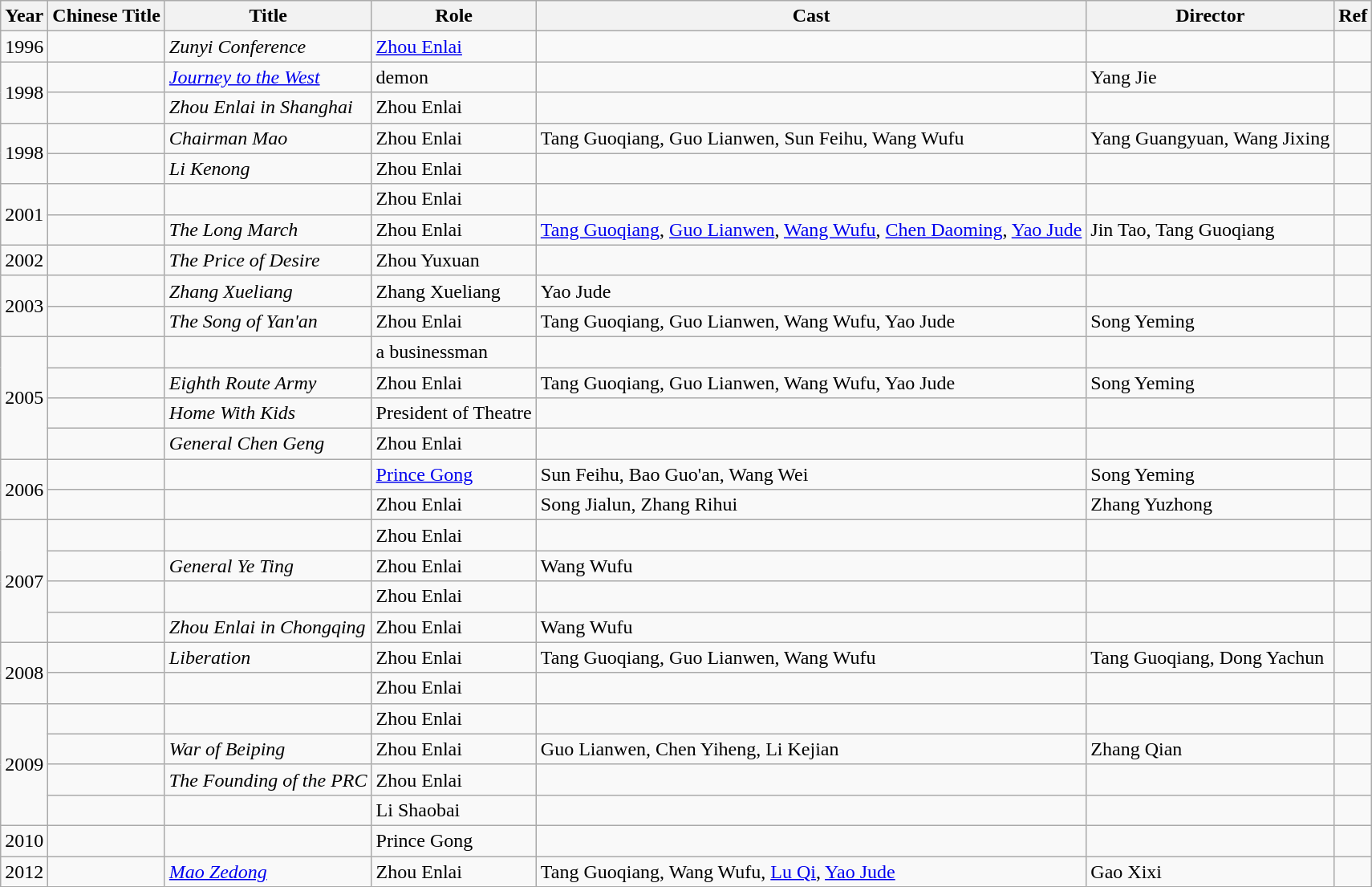<table class="wikitable">
<tr>
<th>Year</th>
<th>Chinese Title</th>
<th>Title</th>
<th>Role</th>
<th>Cast</th>
<th>Director</th>
<th>Ref</th>
</tr>
<tr>
<td>1996</td>
<td></td>
<td><em>Zunyi Conference</em></td>
<td><a href='#'>Zhou Enlai</a></td>
<td></td>
<td></td>
<td></td>
</tr>
<tr>
<td rowspan="2">1998</td>
<td></td>
<td><em><a href='#'>Journey to the West</a></em></td>
<td>demon</td>
<td></td>
<td>Yang Jie</td>
<td></td>
</tr>
<tr>
<td></td>
<td><em>Zhou Enlai in Shanghai</em></td>
<td>Zhou Enlai</td>
<td></td>
<td></td>
<td></td>
</tr>
<tr>
<td rowspan="2">1998</td>
<td></td>
<td><em>Chairman Mao</em></td>
<td>Zhou Enlai</td>
<td>Tang Guoqiang, Guo Lianwen, Sun Feihu, Wang Wufu</td>
<td>Yang Guangyuan, Wang Jixing</td>
<td></td>
</tr>
<tr>
<td></td>
<td><em>Li Kenong</em></td>
<td>Zhou Enlai</td>
<td></td>
<td></td>
<td></td>
</tr>
<tr>
<td rowspan="2">2001</td>
<td></td>
<td></td>
<td>Zhou Enlai</td>
<td></td>
<td></td>
<td></td>
</tr>
<tr>
<td></td>
<td><em>The Long March</em></td>
<td>Zhou Enlai</td>
<td><a href='#'>Tang Guoqiang</a>, <a href='#'>Guo Lianwen</a>, <a href='#'>Wang Wufu</a>, <a href='#'>Chen Daoming</a>, <a href='#'>Yao Jude</a></td>
<td>Jin Tao, Tang Guoqiang</td>
<td></td>
</tr>
<tr>
<td>2002</td>
<td></td>
<td><em>The Price of Desire</em></td>
<td>Zhou Yuxuan</td>
<td></td>
<td></td>
<td></td>
</tr>
<tr>
<td rowspan="2">2003</td>
<td></td>
<td><em>Zhang Xueliang</em></td>
<td>Zhang Xueliang</td>
<td>Yao Jude</td>
<td></td>
<td></td>
</tr>
<tr>
<td></td>
<td><em>The Song of Yan'an</em></td>
<td>Zhou Enlai</td>
<td>Tang Guoqiang, Guo Lianwen, Wang Wufu, Yao Jude</td>
<td>Song Yeming</td>
<td></td>
</tr>
<tr>
<td rowspan="4">2005</td>
<td></td>
<td></td>
<td>a businessman</td>
<td></td>
<td></td>
<td></td>
</tr>
<tr>
<td></td>
<td><em>Eighth Route Army</em></td>
<td>Zhou Enlai</td>
<td>Tang Guoqiang, Guo Lianwen, Wang Wufu, Yao Jude</td>
<td>Song Yeming</td>
<td></td>
</tr>
<tr>
<td></td>
<td><em>Home With Kids</em></td>
<td>President of Theatre</td>
<td></td>
<td></td>
<td></td>
</tr>
<tr>
<td></td>
<td><em>General Chen Geng</em></td>
<td>Zhou Enlai</td>
<td></td>
<td></td>
<td></td>
</tr>
<tr>
<td rowspan="2">2006</td>
<td></td>
<td></td>
<td><a href='#'>Prince Gong</a></td>
<td>Sun Feihu, Bao Guo'an, Wang Wei</td>
<td>Song Yeming</td>
<td></td>
</tr>
<tr>
<td></td>
<td></td>
<td>Zhou Enlai</td>
<td>Song Jialun, Zhang Rihui</td>
<td>Zhang Yuzhong</td>
<td></td>
</tr>
<tr>
<td rowspan="4">2007</td>
<td></td>
<td></td>
<td>Zhou Enlai</td>
<td></td>
<td></td>
<td></td>
</tr>
<tr>
<td></td>
<td><em>General Ye Ting</em></td>
<td>Zhou Enlai</td>
<td>Wang Wufu</td>
<td></td>
<td></td>
</tr>
<tr>
<td></td>
<td></td>
<td>Zhou Enlai</td>
<td></td>
<td></td>
<td></td>
</tr>
<tr>
<td></td>
<td><em>Zhou Enlai in Chongqing</em></td>
<td>Zhou Enlai</td>
<td>Wang Wufu</td>
<td></td>
<td></td>
</tr>
<tr>
<td rowspan="2">2008</td>
<td></td>
<td><em>Liberation</em></td>
<td>Zhou Enlai</td>
<td>Tang Guoqiang, Guo Lianwen, Wang Wufu</td>
<td>Tang Guoqiang, Dong Yachun</td>
<td></td>
</tr>
<tr>
<td></td>
<td></td>
<td>Zhou Enlai</td>
<td></td>
<td></td>
<td></td>
</tr>
<tr>
<td rowspan="4">2009</td>
<td></td>
<td></td>
<td>Zhou Enlai</td>
<td></td>
<td></td>
<td></td>
</tr>
<tr>
<td></td>
<td><em>War of Beiping</em></td>
<td>Zhou Enlai</td>
<td>Guo Lianwen, Chen Yiheng, Li Kejian</td>
<td>Zhang Qian</td>
<td></td>
</tr>
<tr>
<td></td>
<td><em>The Founding of the PRC</em></td>
<td>Zhou Enlai</td>
<td></td>
<td></td>
<td></td>
</tr>
<tr>
<td></td>
<td></td>
<td>Li Shaobai</td>
<td></td>
<td></td>
<td></td>
</tr>
<tr>
<td>2010</td>
<td></td>
<td></td>
<td>Prince Gong</td>
<td></td>
<td></td>
<td></td>
</tr>
<tr>
<td>2012</td>
<td></td>
<td><em><a href='#'>Mao Zedong</a></em></td>
<td>Zhou Enlai</td>
<td>Tang Guoqiang, Wang Wufu, <a href='#'>Lu Qi</a>, <a href='#'>Yao Jude</a></td>
<td>Gao Xixi</td>
<td></td>
</tr>
</table>
